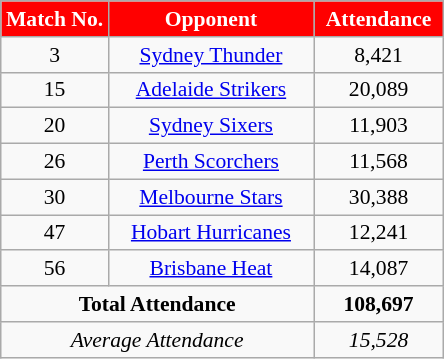<table class="wikitable" style="text-align:center; font-size:90%">
<tr>
<th style="width:65px; background:red; color:white; text-align:center;">Match No.</th>
<th style="width:130px; background:red; color:white; text-align:center;" class="unsortable">Opponent</th>
<th style="width:80px; background:red; color:white; text-align:center;">Attendance</th>
</tr>
<tr>
<td>3</td>
<td><a href='#'>Sydney Thunder</a></td>
<td>8,421</td>
</tr>
<tr>
<td>15</td>
<td><a href='#'>Adelaide Strikers</a></td>
<td>20,089</td>
</tr>
<tr>
<td>20</td>
<td><a href='#'>Sydney Sixers</a></td>
<td>11,903</td>
</tr>
<tr>
<td>26</td>
<td><a href='#'>Perth Scorchers</a></td>
<td>11,568</td>
</tr>
<tr>
<td>30</td>
<td><a href='#'>Melbourne Stars</a></td>
<td>30,388</td>
</tr>
<tr>
<td>47</td>
<td><a href='#'>Hobart Hurricanes</a></td>
<td>12,241</td>
</tr>
<tr>
<td>56</td>
<td><a href='#'>Brisbane Heat</a></td>
<td>14,087</td>
</tr>
<tr class="sortbottom">
<td colspan="2"><strong>Total Attendance</strong></td>
<td><strong>108,697</strong></td>
</tr>
<tr class="sortbottom">
<td colspan="2"><em>Average Attendance</em></td>
<td><em>15,528</em></td>
</tr>
</table>
